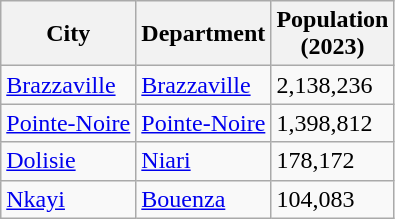<table class="wikitable sortable sticky-header col3right">
<tr>
<th>City</th>
<th>Department</th>
<th>Population<br>(2023)</th>
</tr>
<tr>
<td><a href='#'>Brazzaville</a></td>
<td><a href='#'>Brazzaville</a></td>
<td>2,138,236</td>
</tr>
<tr>
<td><a href='#'>Pointe-Noire</a></td>
<td><a href='#'>Pointe-Noire</a></td>
<td>1,398,812</td>
</tr>
<tr>
<td><a href='#'>Dolisie</a></td>
<td><a href='#'>Niari</a></td>
<td>178,172</td>
</tr>
<tr>
<td><a href='#'>Nkayi</a></td>
<td><a href='#'>Bouenza</a></td>
<td>104,083</td>
</tr>
</table>
